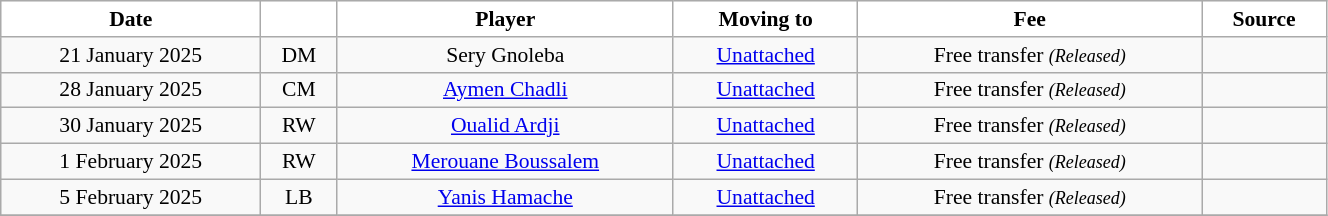<table class="wikitable sortable" style="width:70%; text-align:center; font-size:90%; text-align:centre;">
<tr>
<th style="background:white; color:black; text-align:center;">Date</th>
<th style="background:white; color:black; text-align:center;"></th>
<th style="background:white; color:black; text-align:center;">Player</th>
<th style="background:white; color:black; text-align:center;">Moving to</th>
<th style="background:white; color:black; text-align:center;">Fee</th>
<th style="background:white; color:black; text-align:center;">Source</th>
</tr>
<tr>
<td>21 January 2025</td>
<td>DM</td>
<td> Sery Gnoleba</td>
<td><a href='#'>Unattached</a></td>
<td>Free transfer <small><em>(Released)</em></small></td>
<td></td>
</tr>
<tr>
<td>28 January 2025</td>
<td>CM</td>
<td> <a href='#'>Aymen Chadli</a></td>
<td><a href='#'>Unattached</a></td>
<td>Free transfer <small><em>(Released)</em></small></td>
<td></td>
</tr>
<tr>
<td>30 January 2025</td>
<td>RW</td>
<td> <a href='#'>Oualid Ardji</a></td>
<td><a href='#'>Unattached</a></td>
<td>Free transfer <small><em>(Released)</em></small></td>
<td></td>
</tr>
<tr>
<td>1 February 2025</td>
<td>RW</td>
<td> <a href='#'>Merouane Boussalem</a></td>
<td><a href='#'>Unattached</a></td>
<td>Free transfer <small><em>(Released)</em></small></td>
<td></td>
</tr>
<tr>
<td>5 February 2025</td>
<td>LB</td>
<td> <a href='#'>Yanis Hamache</a></td>
<td><a href='#'>Unattached</a></td>
<td>Free transfer <small><em>(Released)</em></small></td>
<td></td>
</tr>
<tr>
</tr>
</table>
